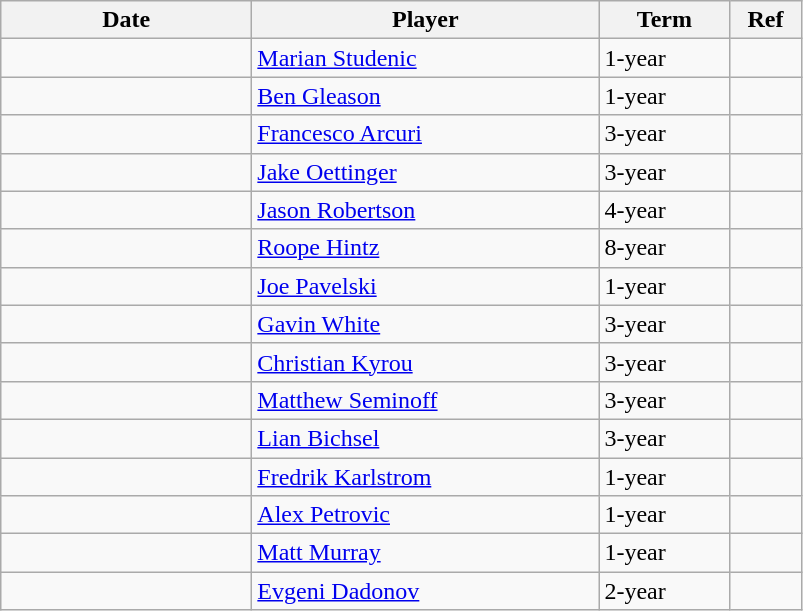<table class="wikitable">
<tr>
<th style="width: 10em;">Date</th>
<th style="width: 14em;">Player</th>
<th style="width: 5em;">Term</th>
<th style="width: 2.5em;">Ref</th>
</tr>
<tr>
<td></td>
<td><a href='#'>Marian Studenic</a></td>
<td>1-year</td>
<td></td>
</tr>
<tr>
<td></td>
<td><a href='#'>Ben Gleason</a></td>
<td>1-year</td>
<td></td>
</tr>
<tr>
<td></td>
<td><a href='#'>Francesco Arcuri</a></td>
<td>3-year</td>
<td></td>
</tr>
<tr>
<td></td>
<td><a href='#'>Jake Oettinger</a></td>
<td>3-year</td>
<td></td>
</tr>
<tr>
<td></td>
<td><a href='#'>Jason Robertson</a></td>
<td>4-year</td>
<td></td>
</tr>
<tr>
<td></td>
<td><a href='#'>Roope Hintz</a></td>
<td>8-year</td>
<td></td>
</tr>
<tr>
<td></td>
<td><a href='#'>Joe Pavelski</a></td>
<td>1-year</td>
<td></td>
</tr>
<tr>
<td></td>
<td><a href='#'>Gavin White</a></td>
<td>3-year</td>
<td></td>
</tr>
<tr>
<td></td>
<td><a href='#'>Christian Kyrou</a></td>
<td>3-year</td>
<td></td>
</tr>
<tr>
<td></td>
<td><a href='#'>Matthew Seminoff</a></td>
<td>3-year</td>
<td></td>
</tr>
<tr>
<td></td>
<td><a href='#'>Lian Bichsel</a></td>
<td>3-year</td>
<td></td>
</tr>
<tr>
<td></td>
<td><a href='#'>Fredrik Karlstrom</a></td>
<td>1-year</td>
<td></td>
</tr>
<tr>
<td></td>
<td><a href='#'>Alex Petrovic</a></td>
<td>1-year</td>
<td></td>
</tr>
<tr>
<td></td>
<td><a href='#'>Matt Murray</a></td>
<td>1-year</td>
<td></td>
</tr>
<tr>
<td></td>
<td><a href='#'>Evgeni Dadonov</a></td>
<td>2-year</td>
<td></td>
</tr>
</table>
